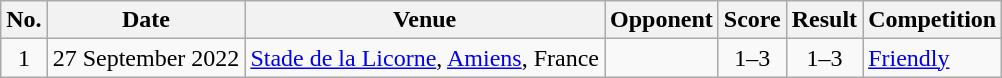<table class="wikitable sortable">
<tr>
<th scope="col">No.</th>
<th scope="col">Date</th>
<th scope="col">Venue</th>
<th scope="col">Opponent</th>
<th scope="col">Score</th>
<th scope="col">Result</th>
<th scope="col">Competition</th>
</tr>
<tr>
<td align="center">1</td>
<td>27 September 2022</td>
<td><a href='#'>Stade de la Licorne</a>, <a href='#'>Amiens</a>, France</td>
<td></td>
<td align="center">1–3</td>
<td align="center">1–3</td>
<td><a href='#'>Friendly</a></td>
</tr>
</table>
